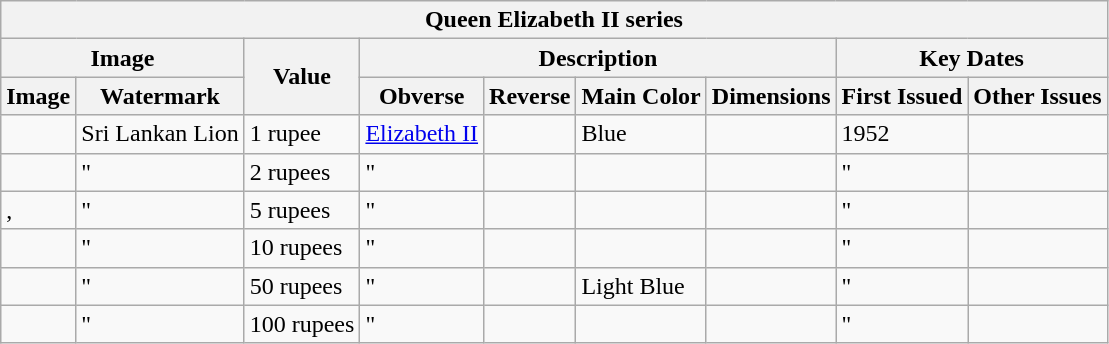<table class="wikitable" style="font-size: 100%">
<tr>
<th colspan="10">Queen Elizabeth II series</th>
</tr>
<tr>
<th colspan="2">Image</th>
<th rowspan="2">Value</th>
<th colspan="4">Description</th>
<th colspan="2">Key Dates</th>
</tr>
<tr>
<th>Image</th>
<th>Watermark</th>
<th>Obverse</th>
<th>Reverse</th>
<th>Main Color</th>
<th>Dimensions</th>
<th>First Issued</th>
<th>Other Issues</th>
</tr>
<tr>
<td></td>
<td>Sri Lankan Lion</td>
<td>1 rupee</td>
<td><a href='#'>Elizabeth II</a></td>
<td></td>
<td>Blue</td>
<td></td>
<td>1952</td>
<td></td>
</tr>
<tr>
<td></td>
<td>"</td>
<td>2 rupees</td>
<td>"</td>
<td></td>
<td></td>
<td></td>
<td>"</td>
<td></td>
</tr>
<tr>
<td>, </td>
<td>"</td>
<td>5 rupees</td>
<td>"</td>
<td></td>
<td></td>
<td></td>
<td>"</td>
<td></td>
</tr>
<tr>
<td></td>
<td>"</td>
<td>10 rupees</td>
<td>"</td>
<td></td>
<td></td>
<td></td>
<td>"</td>
<td></td>
</tr>
<tr>
<td></td>
<td>"</td>
<td>50 rupees</td>
<td>"</td>
<td></td>
<td>Light Blue</td>
<td></td>
<td>"</td>
<td></td>
</tr>
<tr>
<td></td>
<td>"</td>
<td>100 rupees</td>
<td>"</td>
<td></td>
<td></td>
<td></td>
<td>"</td>
<td></td>
</tr>
</table>
